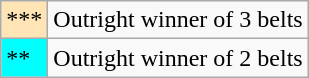<table class="wikitable sortable plainrowheaders">
<tr>
<td style="background:#FFE4B5">***</td>
<td>Outright winner of 3 belts</td>
</tr>
<tr>
<td style="background:#00FFFF">**</td>
<td>Outright winner of 2 belts</td>
</tr>
</table>
